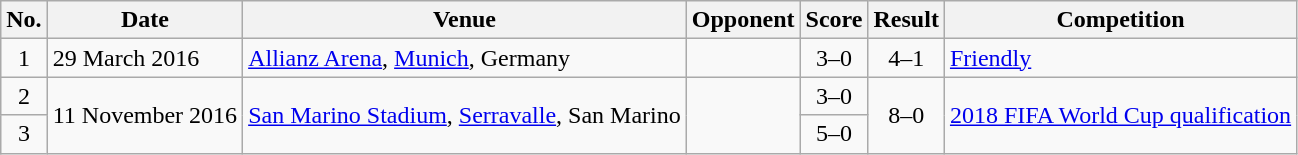<table class="wikitable sortable">
<tr>
<th>No.</th>
<th>Date</th>
<th>Venue</th>
<th>Opponent</th>
<th>Score</th>
<th>Result</th>
<th>Competition</th>
</tr>
<tr>
<td align=center>1</td>
<td>29 March 2016</td>
<td><a href='#'>Allianz Arena</a>, <a href='#'>Munich</a>, Germany</td>
<td></td>
<td align=center>3–0</td>
<td align=center>4–1</td>
<td><a href='#'>Friendly</a></td>
</tr>
<tr>
<td align=center>2</td>
<td rowspan=2>11 November 2016</td>
<td rowspan=2><a href='#'>San Marino Stadium</a>, <a href='#'>Serravalle</a>, San Marino</td>
<td rowspan=2></td>
<td align=center>3–0</td>
<td rowspan=2 align=center>8–0</td>
<td rowspan=2><a href='#'>2018 FIFA World Cup qualification</a></td>
</tr>
<tr>
<td align=center>3</td>
<td align=center>5–0</td>
</tr>
</table>
